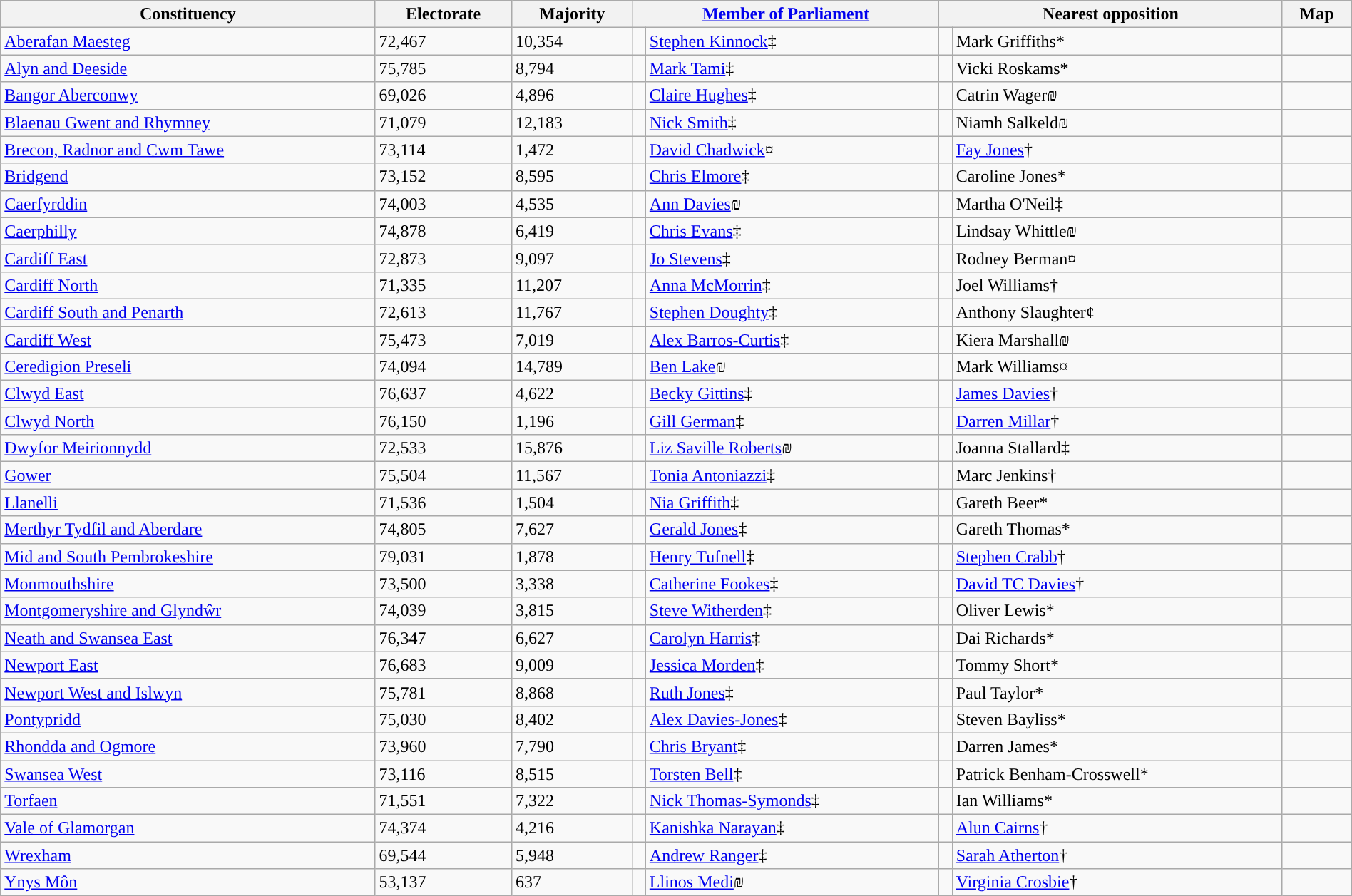<table class="wikitable sortable" width="100%">
<tr>
<th>Constituency</th>
<th rowspan="1">Electorate</th>
<th rowspan="1">Majority</th>
<th colspan="2"><a href='#'>Member of Parliament</a></th>
<th colspan="2">Nearest opposition</th>
<th rowspan="1" class="unsortable">Map</th>
</tr>
<tr>
<td><a href='#'>Aberafan Maesteg</a></td>
<td>72,467</td>
<td>10,354</td>
<td style="color:inherit;background:"></td>
<td><a href='#'>Stephen Kinnock</a>‡</td>
<td style="color:inherit;background:"></td>
<td>Mark Griffiths*</td>
<td></td>
</tr>
<tr>
<td><a href='#'>Alyn and Deeside</a></td>
<td>75,785</td>
<td>8,794</td>
<td style="color:inherit;background:"></td>
<td><a href='#'>Mark Tami</a>‡</td>
<td style="color:inherit;background:"></td>
<td>Vicki Roskams*</td>
<td></td>
</tr>
<tr>
<td><a href='#'>Bangor Aberconwy</a></td>
<td>69,026</td>
<td>4,896</td>
<td style="color:inherit;background:"></td>
<td><a href='#'>Claire Hughes</a>‡</td>
<td style="color:inherit;background:"></td>
<td>Catrin Wager₪</td>
<td></td>
</tr>
<tr>
<td><a href='#'>Blaenau Gwent and Rhymney</a></td>
<td>71,079</td>
<td>12,183</td>
<td style="color:inherit;background:"></td>
<td><a href='#'>Nick Smith</a>‡</td>
<td style="color:inherit;background:"></td>
<td>Niamh Salkeld₪</td>
<td></td>
</tr>
<tr>
<td><a href='#'>Brecon, Radnor and Cwm Tawe</a></td>
<td>73,114</td>
<td>1,472</td>
<td style="color:inherit;background:"></td>
<td><a href='#'>David Chadwick</a>¤</td>
<td style="color:inherit;background:"></td>
<td><a href='#'>Fay Jones</a>†</td>
<td></td>
</tr>
<tr>
<td><a href='#'>Bridgend</a></td>
<td>73,152</td>
<td>8,595</td>
<td style="color:inherit;background:"></td>
<td><a href='#'>Chris Elmore</a>‡</td>
<td style="color:inherit;background:"></td>
<td>Caroline Jones*</td>
<td></td>
</tr>
<tr>
<td><a href='#'>Caerfyrddin</a></td>
<td>74,003</td>
<td>4,535</td>
<td style="color:inherit;background:"></td>
<td><a href='#'>Ann Davies</a>₪</td>
<td style="color:inherit;background:"></td>
<td>Martha O'Neil‡</td>
<td></td>
</tr>
<tr>
<td><a href='#'>Caerphilly</a></td>
<td>74,878</td>
<td>6,419</td>
<td style="color:inherit;background:"></td>
<td><a href='#'>Chris Evans</a>‡</td>
<td style="color:inherit;background:"></td>
<td>Lindsay Whittle₪</td>
<td></td>
</tr>
<tr>
<td><a href='#'>Cardiff East</a></td>
<td>72,873</td>
<td>9,097</td>
<td style="color:inherit;background:"></td>
<td><a href='#'>Jo Stevens</a>‡</td>
<td style="color:inherit;background:"></td>
<td>Rodney Berman¤</td>
<td></td>
</tr>
<tr>
<td><a href='#'>Cardiff North</a></td>
<td>71,335</td>
<td>11,207</td>
<td style="color:inherit;background:"></td>
<td><a href='#'>Anna McMorrin</a>‡</td>
<td style="color:inherit;background:"></td>
<td>Joel Williams†</td>
<td></td>
</tr>
<tr>
<td><a href='#'>Cardiff South and Penarth</a></td>
<td>72,613</td>
<td>11,767</td>
<td style="color:inherit;background:"></td>
<td><a href='#'>Stephen Doughty</a>‡</td>
<td style="color:inherit;background:"></td>
<td>Anthony Slaughter¢</td>
<td></td>
</tr>
<tr>
<td><a href='#'>Cardiff West</a></td>
<td>75,473</td>
<td>7,019</td>
<td style="color:inherit;background:"></td>
<td><a href='#'>Alex Barros-Curtis</a>‡</td>
<td style="color:inherit;background:"></td>
<td>Kiera Marshall₪</td>
<td></td>
</tr>
<tr>
<td><a href='#'>Ceredigion Preseli</a></td>
<td>74,094</td>
<td>14,789</td>
<td style="color:inherit;background:"></td>
<td><a href='#'>Ben Lake</a>₪</td>
<td style="color:inherit;background:"></td>
<td>Mark Williams¤</td>
<td></td>
</tr>
<tr>
<td><a href='#'>Clwyd East</a></td>
<td>76,637</td>
<td>4,622</td>
<td style="color:inherit;background:"></td>
<td><a href='#'>Becky Gittins</a>‡</td>
<td style="color:inherit;background:"></td>
<td><a href='#'>James Davies</a>†</td>
<td></td>
</tr>
<tr>
<td><a href='#'>Clwyd North</a></td>
<td>76,150</td>
<td>1,196</td>
<td style="color:inherit;background:"></td>
<td><a href='#'>Gill German</a>‡</td>
<td style="color:inherit;background:"></td>
<td><a href='#'>Darren Millar</a>†</td>
<td></td>
</tr>
<tr>
<td><a href='#'>Dwyfor Meirionnydd</a></td>
<td>72,533</td>
<td>15,876</td>
<td style="color:inherit;background:"></td>
<td><a href='#'>Liz Saville Roberts</a>₪</td>
<td style="color:inherit;background:"></td>
<td>Joanna Stallard‡</td>
<td></td>
</tr>
<tr>
<td><a href='#'>Gower</a></td>
<td>75,504</td>
<td>11,567</td>
<td style="color:inherit;background:"></td>
<td><a href='#'>Tonia Antoniazzi</a>‡</td>
<td style="color:inherit;background:"></td>
<td>Marc Jenkins†</td>
<td></td>
</tr>
<tr>
<td><a href='#'>Llanelli</a></td>
<td>71,536</td>
<td>1,504</td>
<td style="color:inherit;background:"></td>
<td><a href='#'>Nia Griffith</a>‡</td>
<td style="color:inherit;background:"></td>
<td>Gareth Beer*</td>
<td></td>
</tr>
<tr>
<td><a href='#'>Merthyr Tydfil and Aberdare</a></td>
<td>74,805</td>
<td>7,627</td>
<td style="color:inherit;background:"></td>
<td><a href='#'>Gerald Jones</a>‡</td>
<td style="color:inherit;background:"></td>
<td>Gareth Thomas*</td>
<td></td>
</tr>
<tr>
<td><a href='#'>Mid and South Pembrokeshire</a></td>
<td>79,031</td>
<td>1,878</td>
<td style="color:inherit;background:"></td>
<td><a href='#'>Henry Tufnell</a>‡</td>
<td style="color:inherit;background:"></td>
<td><a href='#'>Stephen Crabb</a>†</td>
<td></td>
</tr>
<tr>
<td><a href='#'>Monmouthshire</a></td>
<td>73,500</td>
<td>3,338</td>
<td style="color:inherit;background:"></td>
<td><a href='#'>Catherine Fookes</a>‡</td>
<td style="color:inherit;background:"></td>
<td><a href='#'>David TC Davies</a>†</td>
<td></td>
</tr>
<tr>
<td><a href='#'>Montgomeryshire and Glyndŵr</a></td>
<td>74,039</td>
<td>3,815</td>
<td style="color:inherit;background:"></td>
<td><a href='#'>Steve Witherden</a>‡</td>
<td style="color:inherit;background:"></td>
<td>Oliver Lewis*</td>
<td></td>
</tr>
<tr>
<td><a href='#'>Neath and Swansea East</a></td>
<td>76,347</td>
<td>6,627</td>
<td style="color:inherit;background:"></td>
<td><a href='#'>Carolyn Harris</a>‡</td>
<td style="color:inherit;background:"></td>
<td>Dai Richards*</td>
<td></td>
</tr>
<tr>
<td><a href='#'>Newport East</a></td>
<td>76,683</td>
<td>9,009</td>
<td style="color:inherit;background:"></td>
<td><a href='#'>Jessica Morden</a>‡</td>
<td style="color:inherit;background:"></td>
<td>Tommy Short*</td>
<td></td>
</tr>
<tr>
<td><a href='#'>Newport West and Islwyn</a></td>
<td>75,781</td>
<td>8,868</td>
<td style="color:inherit;background:"></td>
<td><a href='#'>Ruth Jones</a>‡</td>
<td style="color:inherit;background:"></td>
<td>Paul Taylor*</td>
<td></td>
</tr>
<tr>
<td><a href='#'>Pontypridd</a></td>
<td>75,030</td>
<td>8,402</td>
<td style="color:inherit;background:"></td>
<td><a href='#'>Alex Davies-Jones</a>‡</td>
<td style="color:inherit;background:"></td>
<td>Steven Bayliss*</td>
<td></td>
</tr>
<tr>
<td><a href='#'>Rhondda and Ogmore</a></td>
<td>73,960</td>
<td>7,790</td>
<td style="color:inherit;background:"></td>
<td><a href='#'>Chris Bryant</a>‡</td>
<td style="color:inherit;background:"></td>
<td>Darren James*</td>
<td></td>
</tr>
<tr>
<td><a href='#'>Swansea West</a></td>
<td>73,116</td>
<td>8,515</td>
<td style="color:inherit;background:"></td>
<td><a href='#'>Torsten Bell</a>‡</td>
<td style="color:inherit;background:"></td>
<td>Patrick Benham-Crosswell*</td>
<td></td>
</tr>
<tr>
<td><a href='#'>Torfaen</a></td>
<td>71,551</td>
<td>7,322</td>
<td style="color:inherit;background:"></td>
<td><a href='#'>Nick Thomas-Symonds</a>‡</td>
<td style="color:inherit;background:"></td>
<td>Ian Williams*</td>
<td></td>
</tr>
<tr>
<td><a href='#'>Vale of Glamorgan</a></td>
<td>74,374</td>
<td>4,216</td>
<td style="color:inherit;background:"></td>
<td><a href='#'>Kanishka Narayan</a>‡</td>
<td style="color:inherit;background:"></td>
<td><a href='#'>Alun Cairns</a>†</td>
<td></td>
</tr>
<tr>
<td><a href='#'>Wrexham</a></td>
<td>69,544</td>
<td>5,948</td>
<td style="color:inherit;background:"></td>
<td><a href='#'>Andrew Ranger</a>‡</td>
<td style="color:inherit;background:"></td>
<td><a href='#'>Sarah Atherton</a>†</td>
<td></td>
</tr>
<tr>
<td><a href='#'>Ynys Môn</a></td>
<td>53,137</td>
<td>637</td>
<td style="color:inherit;background:"></td>
<td><a href='#'>Llinos Medi</a>₪</td>
<td style="color:inherit;background:"></td>
<td><a href='#'>Virginia Crosbie</a>†</td>
<td></td>
</tr>
</table>
